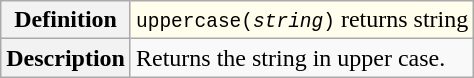<table class="wikitable">
<tr style="background:#fffeed;">
<th>Definition</th>
<td><code>uppercase(<em>string</em>)</code> returns string</td>
</tr>
<tr>
<th>Description</th>
<td>Returns the string in upper case.</td>
</tr>
</table>
